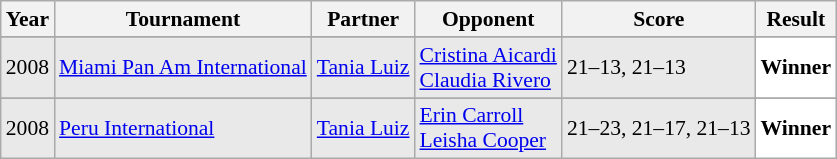<table class="sortable wikitable" style="font-size: 90%;">
<tr>
<th>Year</th>
<th>Tournament</th>
<th>Partner</th>
<th>Opponent</th>
<th>Score</th>
<th>Result</th>
</tr>
<tr>
</tr>
<tr style="background:#E9E9E9">
<td align="center">2008</td>
<td align="left"><a href='#'>Miami Pan Am International</a></td>
<td align="left"> <a href='#'>Tania Luiz</a></td>
<td align="left"> <a href='#'>Cristina Aicardi</a><br> <a href='#'>Claudia Rivero</a></td>
<td align="left">21–13, 21–13</td>
<td style="text-align:left; background:white"> <strong>Winner</strong></td>
</tr>
<tr>
</tr>
<tr style="background:#E9E9E9">
<td align="center">2008</td>
<td align="left"><a href='#'>Peru International</a></td>
<td align="left"> <a href='#'>Tania Luiz</a></td>
<td align="left"> <a href='#'>Erin Carroll</a><br> <a href='#'>Leisha Cooper</a></td>
<td align="left">21–23, 21–17, 21–13</td>
<td style="text-align:left; background:white"> <strong>Winner</strong></td>
</tr>
</table>
